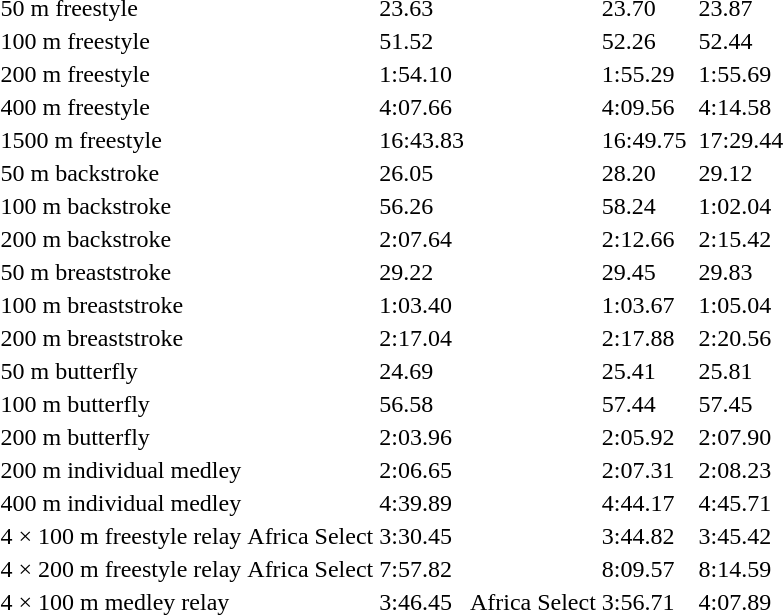<table>
<tr>
<td>50 m freestyle</td>
<td></td>
<td>23.63</td>
<td></td>
<td>23.70</td>
<td></td>
<td>23.87</td>
</tr>
<tr>
<td>100 m freestyle</td>
<td></td>
<td>51.52</td>
<td></td>
<td>52.26</td>
<td></td>
<td>52.44</td>
</tr>
<tr>
<td>200 m freestyle</td>
<td></td>
<td>1:54.10</td>
<td></td>
<td>1:55.29</td>
<td></td>
<td>1:55.69</td>
</tr>
<tr>
<td>400 m freestyle</td>
<td></td>
<td>4:07.66</td>
<td></td>
<td>4:09.56</td>
<td></td>
<td>4:14.58</td>
</tr>
<tr>
<td>1500 m freestyle</td>
<td></td>
<td>16:43.83</td>
<td></td>
<td>16:49.75</td>
<td></td>
<td>17:29.44</td>
</tr>
<tr>
<td>50 m backstroke</td>
<td></td>
<td>26.05</td>
<td></td>
<td>28.20</td>
<td></td>
<td>29.12</td>
</tr>
<tr>
<td>100 m backstroke</td>
<td></td>
<td>56.26</td>
<td></td>
<td>58.24</td>
<td></td>
<td>1:02.04</td>
</tr>
<tr>
<td>200 m backstroke</td>
<td></td>
<td>2:07.64</td>
<td></td>
<td>2:12.66</td>
<td></td>
<td>2:15.42</td>
</tr>
<tr>
<td>50 m breaststroke</td>
<td></td>
<td>29.22</td>
<td></td>
<td>29.45</td>
<td></td>
<td>29.83</td>
</tr>
<tr>
<td>100 m breaststroke</td>
<td></td>
<td>1:03.40</td>
<td></td>
<td>1:03.67</td>
<td></td>
<td>1:05.04</td>
</tr>
<tr>
<td>200 m breaststroke</td>
<td></td>
<td>2:17.04</td>
<td></td>
<td>2:17.88</td>
<td></td>
<td>2:20.56</td>
</tr>
<tr>
<td>50 m butterfly</td>
<td></td>
<td>24.69</td>
<td></td>
<td>25.41</td>
<td></td>
<td>25.81</td>
</tr>
<tr>
<td>100 m butterfly</td>
<td></td>
<td>56.58</td>
<td></td>
<td>57.44</td>
<td></td>
<td>57.45</td>
</tr>
<tr>
<td>200 m butterfly</td>
<td></td>
<td>2:03.96</td>
<td></td>
<td>2:05.92</td>
<td></td>
<td>2:07.90</td>
</tr>
<tr>
<td>200 m individual medley</td>
<td></td>
<td>2:06.65</td>
<td></td>
<td>2:07.31</td>
<td></td>
<td>2:08.23</td>
</tr>
<tr>
<td>400 m individual medley</td>
<td></td>
<td>4:39.89</td>
<td></td>
<td>4:44.17</td>
<td></td>
<td>4:45.71</td>
</tr>
<tr>
<td>4 × 100 m freestyle relay</td>
<td> Africa Select</td>
<td>3:30.45</td>
<td></td>
<td>3:44.82</td>
<td></td>
<td>3:45.42</td>
</tr>
<tr>
<td>4 × 200 m freestyle relay</td>
<td> Africa Select</td>
<td>7:57.82</td>
<td></td>
<td>8:09.57</td>
<td></td>
<td>8:14.59</td>
</tr>
<tr>
<td>4 × 100 m medley relay</td>
<td></td>
<td>3:46.45</td>
<td> Africa Select</td>
<td>3:56.71</td>
<td></td>
<td>4:07.89</td>
</tr>
</table>
